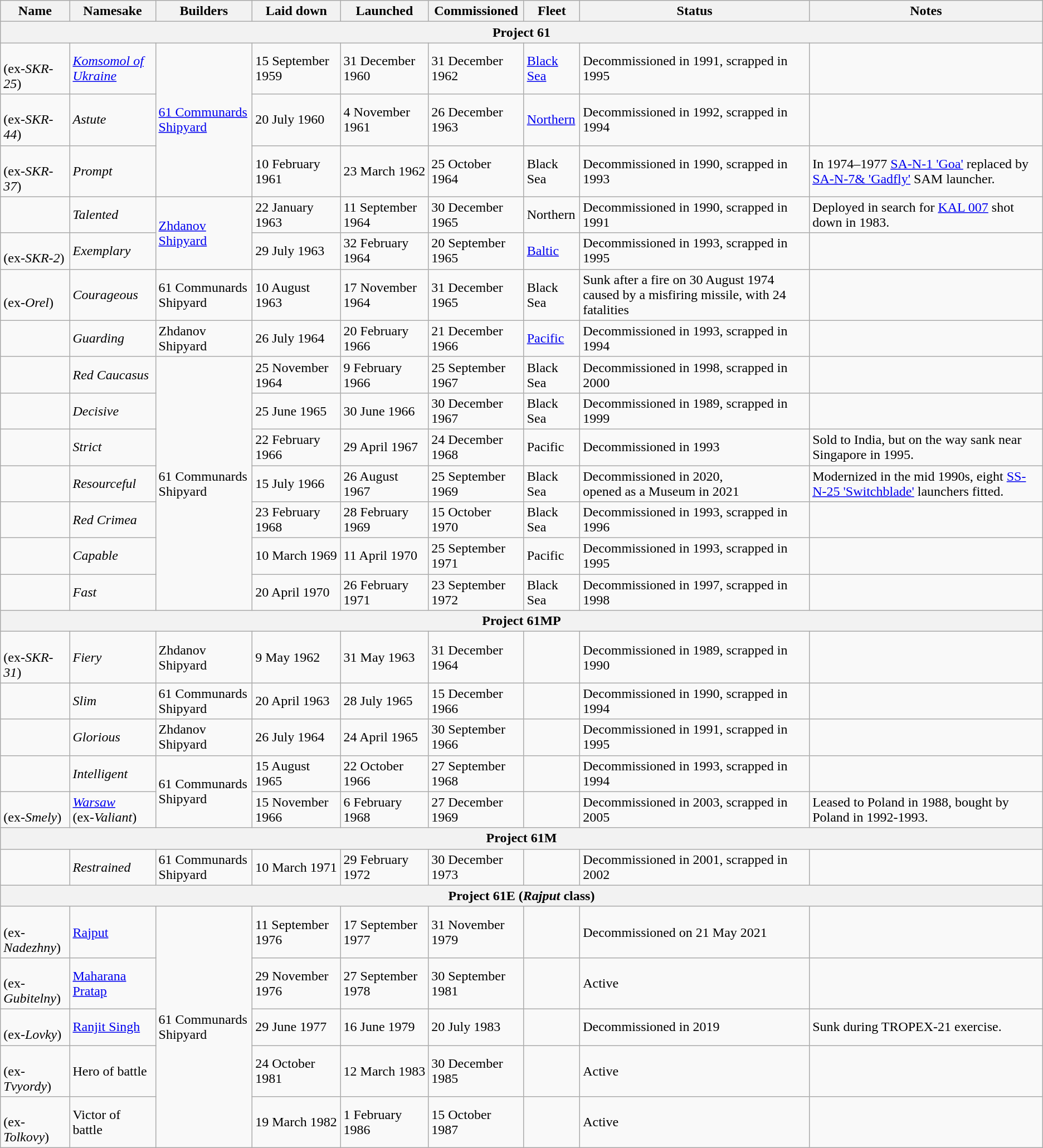<table class="wikitable">
<tr>
<th>Name</th>
<th>Namesake</th>
<th>Builders</th>
<th>Laid down</th>
<th>Launched</th>
<th>Commissioned</th>
<th>Fleet</th>
<th>Status</th>
<th>Notes</th>
</tr>
<tr>
<th colspan="9">Project 61</th>
</tr>
<tr>
<td> <br> (ex-<em>SKR-25</em>)</td>
<td><em><a href='#'>Komsomol of Ukraine</a></em></td>
<td rowspan="3"><a href='#'>61 Communards Shipyard</a></td>
<td>15 September 1959</td>
<td>31 December 1960</td>
<td>31 December 1962</td>
<td><a href='#'>Black Sea</a></td>
<td>Decommissioned in 1991, scrapped in 1995</td>
<td></td>
</tr>
<tr>
<td> <br> (ex-<em>SKR-44</em>)</td>
<td><em>Astute</em></td>
<td>20 July 1960</td>
<td>4 November 1961</td>
<td>26 December 1963</td>
<td><a href='#'>Northern</a></td>
<td>Decommissioned in 1992, scrapped in 1994</td>
<td></td>
</tr>
<tr>
<td> <br> (ex-<em>SKR-37</em>)</td>
<td><em>Prompt</em></td>
<td>10 February 1961</td>
<td>23 March 1962</td>
<td>25 October 1964</td>
<td>Black Sea</td>
<td>Decommissioned in 1990, scrapped in 1993</td>
<td>In 1974–1977 <a href='#'>SA-N-1 'Goa'</a> replaced by <a href='#'>SA-N-7& 'Gadfly'</a> SAM launcher.</td>
</tr>
<tr>
<td></td>
<td><em>Talented</em></td>
<td rowspan="2"><a href='#'>Zhdanov Shipyard</a></td>
<td>22 January 1963</td>
<td>11 September 1964</td>
<td>30 December 1965</td>
<td>Northern</td>
<td>Decommissioned in 1990, scrapped in 1991</td>
<td>Deployed in search for <a href='#'>KAL 007</a> shot down in 1983.</td>
</tr>
<tr>
<td> <br> (ex-<em>SKR-2</em>)</td>
<td><em>Exemplary</em></td>
<td>29 July 1963</td>
<td>32 February 1964</td>
<td>20 September 1965</td>
<td><a href='#'>Baltic</a></td>
<td>Decommissioned in 1993, scrapped in 1995</td>
<td></td>
</tr>
<tr>
<td> <br> (ex-<em>Orel</em>)</td>
<td><em>Courageous</em></td>
<td>61 Communards Shipyard</td>
<td>10 August 1963</td>
<td>17 November 1964</td>
<td>31 December 1965</td>
<td>Black Sea</td>
<td>Sunk after a fire on 30 August 1974 caused by a misfiring missile, with 24 fatalities</td>
<td></td>
</tr>
<tr>
<td></td>
<td><em>Guarding</em></td>
<td>Zhdanov Shipyard</td>
<td>26 July 1964</td>
<td>20 February 1966</td>
<td>21 December 1966</td>
<td><a href='#'>Pacific</a></td>
<td>Decommissioned in 1993, scrapped in 1994</td>
<td></td>
</tr>
<tr>
<td></td>
<td><em>Red Caucasus</em></td>
<td rowspan="7">61 Communards Shipyard</td>
<td>25 November 1964</td>
<td>9 February 1966</td>
<td>25 September 1967</td>
<td>Black Sea</td>
<td>Decommissioned in 1998, scrapped in 2000</td>
<td></td>
</tr>
<tr>
<td></td>
<td><em>Decisive</em></td>
<td>25 June 1965</td>
<td>30 June 1966</td>
<td>30 December 1967</td>
<td>Black Sea</td>
<td>Decommissioned in 1989, scrapped in 1999</td>
<td></td>
</tr>
<tr>
<td></td>
<td><em>Strict</em></td>
<td>22 February 1966</td>
<td>29 April 1967</td>
<td>24 December 1968</td>
<td>Pacific</td>
<td>Decommissioned in 1993</td>
<td>Sold to India, but on the way sank near Singapore in 1995.</td>
</tr>
<tr>
<td></td>
<td><em>Resourceful</em></td>
<td>15 July 1966</td>
<td>26 August 1967</td>
<td>25 September 1969</td>
<td>Black Sea</td>
<td>Decommissioned in 2020, <br> opened as a Museum in 2021</td>
<td>Modernized in the mid 1990s, eight <a href='#'>SS-N-25 'Switchblade'</a> launchers fitted.</td>
</tr>
<tr>
<td></td>
<td><em>Red Crimea</em></td>
<td>23 February 1968</td>
<td>28 February 1969</td>
<td>15 October 1970</td>
<td>Black Sea</td>
<td>Decommissioned in 1993, scrapped in 1996</td>
<td></td>
</tr>
<tr>
<td></td>
<td><em>Capable</em></td>
<td>10 March 1969</td>
<td>11 April 1970</td>
<td>25 September 1971</td>
<td>Pacific</td>
<td>Decommissioned in 1993, scrapped in 1995</td>
<td></td>
</tr>
<tr>
<td></td>
<td><em>Fast</em></td>
<td>20 April 1970</td>
<td>26 February 1971</td>
<td>23 September 1972</td>
<td>Black Sea</td>
<td>Decommissioned in 1997, scrapped in 1998</td>
<td></td>
</tr>
<tr>
<th colspan="9">Project 61MP</th>
</tr>
<tr>
<td> <br> (ex-<em>SKR-31</em>)</td>
<td><em>Fiery</em></td>
<td>Zhdanov Shipyard</td>
<td>9 May 1962</td>
<td>31 May 1963</td>
<td>31 December 1964</td>
<td></td>
<td>Decommissioned in 1989, scrapped in 1990</td>
<td></td>
</tr>
<tr>
<td></td>
<td><em>Slim</em></td>
<td>61 Communards Shipyard</td>
<td>20 April 1963</td>
<td>28 July 1965</td>
<td>15 December 1966</td>
<td></td>
<td>Decommissioned in 1990, scrapped in 1994</td>
<td></td>
</tr>
<tr>
<td></td>
<td><em>Glorious</em></td>
<td>Zhdanov Shipyard</td>
<td>26 July 1964</td>
<td>24 April 1965</td>
<td>30 September 1966</td>
<td></td>
<td>Decommissioned in 1991, scrapped in 1995</td>
<td></td>
</tr>
<tr>
<td></td>
<td><em>Intelligent</em></td>
<td rowspan="2">61 Communards Shipyard</td>
<td>15 August 1965</td>
<td>22 October 1966</td>
<td>27 September 1968</td>
<td></td>
<td>Decommissioned in 1993, scrapped in 1994</td>
<td></td>
</tr>
<tr>
<td> <br> (ex-<em>Smely</em>)</td>
<td><em><a href='#'>Warsaw</a></em> <br> (ex-<em>Valiant</em>)</td>
<td>15 November 1966</td>
<td>6 February 1968</td>
<td>27 December 1969</td>
<td></td>
<td>Decommissioned in 2003, scrapped in 2005</td>
<td>Leased to Poland in 1988, bought by Poland in 1992-1993.</td>
</tr>
<tr>
<th colspan="9">Project 61M</th>
</tr>
<tr>
<td></td>
<td><em>Restrained</em></td>
<td>61 Communards Shipyard</td>
<td>10 March 1971</td>
<td>29 February 1972</td>
<td>30 December 1973</td>
<td></td>
<td>Decommissioned in 2001, scrapped in 2002</td>
<td></td>
</tr>
<tr>
<th colspan="9">Project 61E (<em>Rajput</em> class)</th>
</tr>
<tr>
<td> <br> (ex-<em>Nadezhny</em>)</td>
<td><a href='#'>Rajput</a></td>
<td rowspan="5">61 Communards Shipyard</td>
<td>11 September 1976</td>
<td>17 September 1977</td>
<td>31 November 1979</td>
<td></td>
<td>Decommissioned on 21 May 2021</td>
<td></td>
</tr>
<tr>
<td> <br> (ex-<em>Gubitelny</em>)</td>
<td><a href='#'>Maharana Pratap</a></td>
<td>29 November 1976</td>
<td>27 September 1978</td>
<td>30 September 1981</td>
<td></td>
<td>Active</td>
<td></td>
</tr>
<tr>
<td> <br> (ex-<em>Lovky</em>)</td>
<td><a href='#'>Ranjit Singh</a></td>
<td>29 June 1977</td>
<td>16 June 1979</td>
<td>20 July 1983</td>
<td></td>
<td>Decommissioned in 2019</td>
<td>Sunk during TROPEX-21 exercise.</td>
</tr>
<tr>
<td> <br> (ex-<em>Tvyordy</em>)</td>
<td>Hero of battle</td>
<td>24 October 1981</td>
<td>12 March 1983</td>
<td>30 December 1985</td>
<td></td>
<td>Active</td>
<td></td>
</tr>
<tr>
<td> <br> (ex-<em>Tolkovy</em>)</td>
<td>Victor of battle</td>
<td>19 March 1982</td>
<td>1 February 1986</td>
<td>15 October 1987</td>
<td></td>
<td>Active</td>
<td></td>
</tr>
</table>
